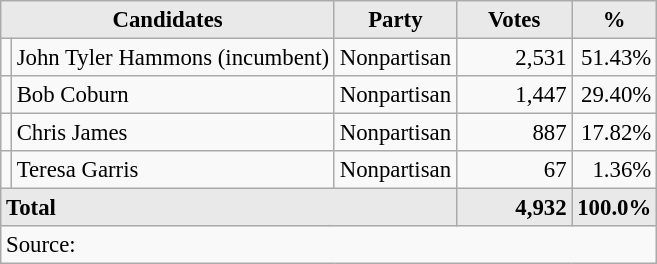<table class=wikitable style="font-size:95%; text-align:right;">
<tr>
<th style="background-color:#E9E9E9" align=center colspan=2>Candidates</th>
<th style="background-color:#E9E9E9" align=center>Party</th>
<th style="background-color:#E9E9E9" align=center>Votes</th>
<th style="background-color:#E9E9E9" align=center>%</th>
</tr>
<tr>
<td></td>
<td align=left>John Tyler Hammons (incumbent)</td>
<td>Nonpartisan</td>
<td>2,531</td>
<td>51.43%</td>
</tr>
<tr>
<td></td>
<td align=left>Bob Coburn</td>
<td>Nonpartisan</td>
<td>1,447</td>
<td>29.40%</td>
</tr>
<tr>
<td></td>
<td align=left>Chris James</td>
<td>Nonpartisan</td>
<td>887</td>
<td>17.82%</td>
</tr>
<tr>
<td></td>
<td align=left>Teresa Garris</td>
<td>Nonpartisan</td>
<td>67</td>
<td>1.36%</td>
</tr>
<tr>
<td align=left colspan=3 style="background-color:#E9E9E9"><strong>Total</strong></td>
<td width="70" align="right" style="background-color:#E9E9E9"><strong>4,932</strong></td>
<td width="30" align="right" style="background-color:#E9E9E9"><strong>100.0%</strong></td>
</tr>
<tr>
<td align="left" colspan=6>Source: </td>
</tr>
</table>
